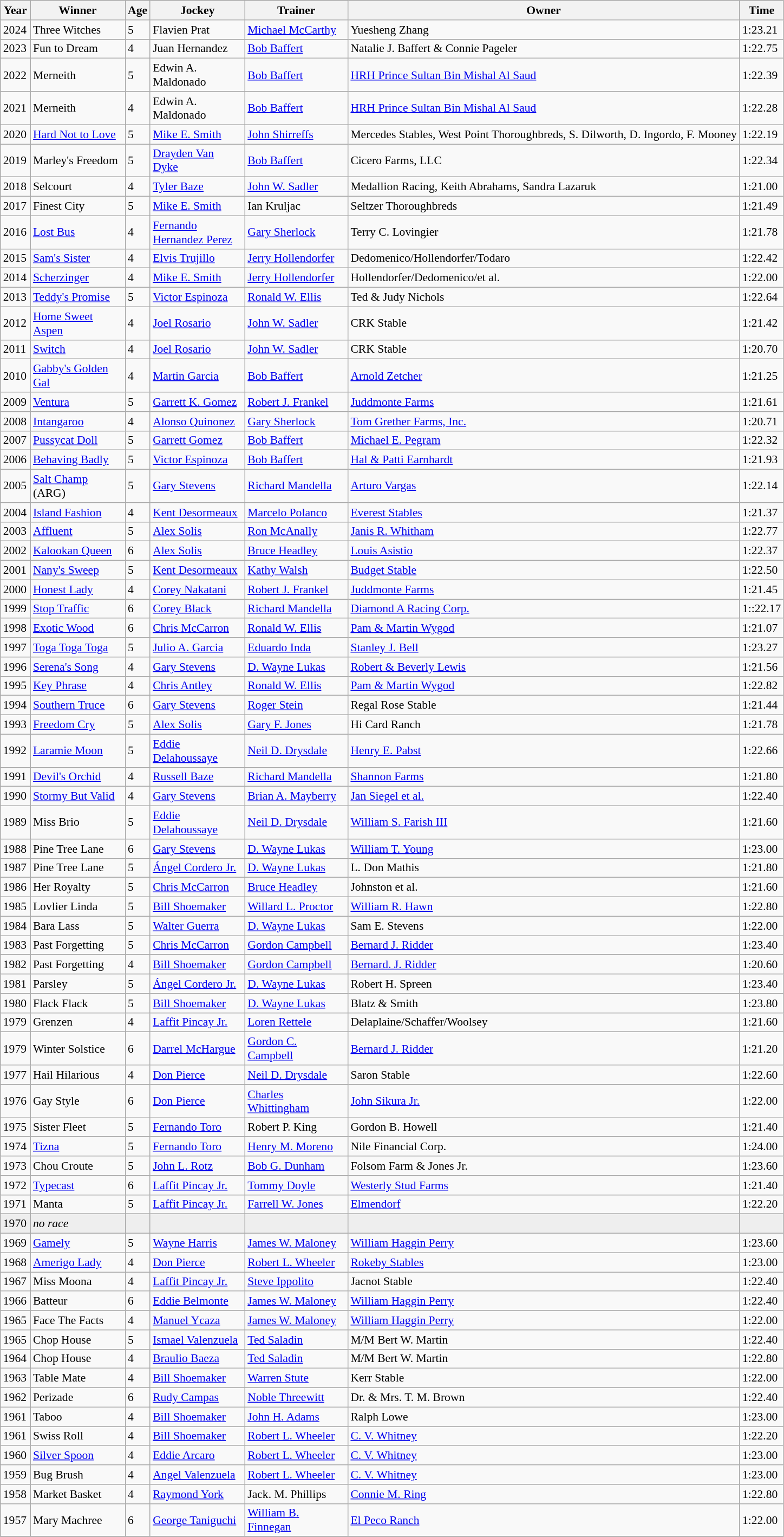<table class="wikitable sortable" style="font-size:90%">
<tr>
<th style="width:30px">Year</th>
<th style="width:110px">Winner</th>
<th style="width:20px">Age</th>
<th style="width:110px">Jockey</th>
<th style="width:120px">Trainer</th>
<th>Owner<br></th>
<th style="width:25px">Time</th>
</tr>
<tr>
<td>2024</td>
<td>Three Witches</td>
<td>5</td>
<td>Flavien Prat</td>
<td><a href='#'>Michael McCarthy</a></td>
<td>Yuesheng Zhang</td>
<td>1:23.21</td>
</tr>
<tr>
<td>2023</td>
<td>Fun to Dream</td>
<td>4</td>
<td>Juan Hernandez</td>
<td><a href='#'>Bob Baffert</a></td>
<td>Natalie J. Baffert & Connie Pageler</td>
<td>1:22.75</td>
</tr>
<tr>
<td>2022</td>
<td>Merneith</td>
<td>5</td>
<td>Edwin A. Maldonado</td>
<td><a href='#'>Bob Baffert</a></td>
<td><a href='#'>HRH Prince Sultan Bin Mishal Al Saud</a></td>
<td>1:22.39</td>
</tr>
<tr>
<td>2021</td>
<td>Merneith</td>
<td>4</td>
<td>Edwin A. Maldonado</td>
<td><a href='#'>Bob Baffert</a></td>
<td><a href='#'>HRH Prince Sultan Bin Mishal Al Saud</a></td>
<td>1:22.28</td>
</tr>
<tr>
<td>2020</td>
<td><a href='#'>Hard Not to Love</a></td>
<td>5</td>
<td><a href='#'>Mike E. Smith</a></td>
<td><a href='#'>John Shirreffs</a></td>
<td>Mercedes Stables, West Point Thoroughbreds, S. Dilworth, D. Ingordo, F. Mooney</td>
<td>1:22.19</td>
</tr>
<tr>
<td>2019</td>
<td>Marley's Freedom</td>
<td>5</td>
<td><a href='#'>Drayden Van Dyke</a></td>
<td><a href='#'>Bob Baffert</a></td>
<td>Cicero Farms, LLC</td>
<td>1:22.34</td>
</tr>
<tr>
<td>2018</td>
<td>Selcourt</td>
<td>4</td>
<td><a href='#'>Tyler Baze</a></td>
<td><a href='#'>John W. Sadler</a></td>
<td>Medallion Racing, Keith Abrahams, Sandra Lazaruk</td>
<td>1:21.00</td>
</tr>
<tr>
<td>2017</td>
<td>Finest City</td>
<td>5</td>
<td><a href='#'>Mike E. Smith</a></td>
<td>Ian Kruljac</td>
<td>Seltzer Thoroughbreds</td>
<td>1:21.49</td>
</tr>
<tr>
<td>2016</td>
<td><a href='#'>Lost Bus</a></td>
<td>4</td>
<td><a href='#'>Fernando Hernandez Perez</a></td>
<td><a href='#'>Gary Sherlock</a></td>
<td>Terry C. Lovingier</td>
<td>1:21.78</td>
</tr>
<tr>
<td>2015</td>
<td><a href='#'>Sam's Sister</a></td>
<td>4</td>
<td><a href='#'>Elvis Trujillo</a></td>
<td><a href='#'>Jerry Hollendorfer</a></td>
<td>Dedomenico/Hollendorfer/Todaro</td>
<td>1:22.42</td>
</tr>
<tr>
<td>2014</td>
<td><a href='#'>Scherzinger</a></td>
<td>4</td>
<td><a href='#'>Mike E. Smith</a></td>
<td><a href='#'>Jerry Hollendorfer</a></td>
<td>Hollendorfer/Dedomenico/et al.</td>
<td>1:22.00</td>
</tr>
<tr>
<td>2013</td>
<td><a href='#'>Teddy's Promise</a></td>
<td>5</td>
<td><a href='#'>Victor Espinoza</a></td>
<td><a href='#'>Ronald W. Ellis</a></td>
<td>Ted & Judy Nichols</td>
<td>1:22.64</td>
</tr>
<tr>
<td>2012</td>
<td><a href='#'>Home Sweet Aspen</a></td>
<td>4</td>
<td><a href='#'>Joel Rosario</a></td>
<td><a href='#'>John W. Sadler</a></td>
<td>CRK Stable</td>
<td>1:21.42</td>
</tr>
<tr>
<td>2011</td>
<td><a href='#'>Switch</a></td>
<td>4</td>
<td><a href='#'>Joel Rosario</a></td>
<td><a href='#'>John W. Sadler</a></td>
<td>CRK Stable</td>
<td>1:20.70</td>
</tr>
<tr>
<td>2010</td>
<td><a href='#'>Gabby's Golden Gal</a></td>
<td>4</td>
<td><a href='#'>Martin Garcia</a></td>
<td><a href='#'>Bob Baffert</a></td>
<td><a href='#'>Arnold Zetcher</a></td>
<td>1:21.25</td>
</tr>
<tr>
<td>2009</td>
<td><a href='#'>Ventura</a></td>
<td>5</td>
<td><a href='#'>Garrett K. Gomez</a></td>
<td><a href='#'>Robert J. Frankel</a></td>
<td><a href='#'>Juddmonte Farms</a></td>
<td>1:21.61</td>
</tr>
<tr>
<td>2008</td>
<td><a href='#'>Intangaroo</a></td>
<td>4</td>
<td><a href='#'>Alonso Quinonez</a></td>
<td><a href='#'>Gary Sherlock</a></td>
<td><a href='#'>Tom Grether Farms, Inc.</a></td>
<td>1:20.71</td>
</tr>
<tr>
<td>2007</td>
<td><a href='#'>Pussycat Doll</a></td>
<td>5</td>
<td><a href='#'>Garrett Gomez</a></td>
<td><a href='#'>Bob Baffert</a></td>
<td><a href='#'>Michael E. Pegram</a></td>
<td>1:22.32</td>
</tr>
<tr>
<td>2006</td>
<td><a href='#'>Behaving Badly</a></td>
<td>5</td>
<td><a href='#'>Victor Espinoza</a></td>
<td><a href='#'>Bob Baffert</a></td>
<td><a href='#'>Hal & Patti Earnhardt</a></td>
<td>1:21.93</td>
</tr>
<tr>
<td>2005</td>
<td><a href='#'>Salt Champ</a> (ARG)</td>
<td>5</td>
<td><a href='#'>Gary Stevens</a></td>
<td><a href='#'>Richard Mandella</a></td>
<td><a href='#'>Arturo Vargas</a></td>
<td>1:22.14</td>
</tr>
<tr>
<td>2004</td>
<td><a href='#'>Island Fashion</a></td>
<td>4</td>
<td><a href='#'>Kent Desormeaux</a></td>
<td><a href='#'>Marcelo Polanco</a></td>
<td><a href='#'>Everest Stables</a></td>
<td>1:21.37</td>
</tr>
<tr>
<td>2003</td>
<td><a href='#'>Affluent</a></td>
<td>5</td>
<td><a href='#'>Alex Solis</a></td>
<td><a href='#'>Ron McAnally</a></td>
<td><a href='#'>Janis R. Whitham</a></td>
<td>1:22.77</td>
</tr>
<tr>
<td>2002</td>
<td><a href='#'>Kalookan Queen</a></td>
<td>6</td>
<td><a href='#'>Alex Solis</a></td>
<td><a href='#'>Bruce Headley</a></td>
<td><a href='#'>Louis Asistio</a></td>
<td>1:22.37</td>
</tr>
<tr>
<td>2001</td>
<td><a href='#'>Nany's Sweep</a></td>
<td>5</td>
<td><a href='#'>Kent Desormeaux</a></td>
<td><a href='#'>Kathy Walsh</a></td>
<td><a href='#'>Budget Stable</a></td>
<td>1:22.50</td>
</tr>
<tr>
<td>2000</td>
<td><a href='#'>Honest Lady</a></td>
<td>4</td>
<td><a href='#'>Corey Nakatani</a></td>
<td><a href='#'>Robert J. Frankel</a></td>
<td><a href='#'>Juddmonte Farms</a></td>
<td>1:21.45</td>
</tr>
<tr>
<td>1999</td>
<td><a href='#'>Stop Traffic</a></td>
<td>6</td>
<td><a href='#'>Corey Black</a></td>
<td><a href='#'>Richard Mandella</a></td>
<td><a href='#'>Diamond A Racing Corp.</a></td>
<td>1::22.17</td>
</tr>
<tr>
<td>1998</td>
<td><a href='#'>Exotic Wood</a></td>
<td>6</td>
<td><a href='#'>Chris McCarron</a></td>
<td><a href='#'>Ronald W. Ellis</a></td>
<td><a href='#'>Pam & Martin Wygod</a></td>
<td>1:21.07</td>
</tr>
<tr>
<td>1997</td>
<td><a href='#'>Toga Toga Toga</a></td>
<td>5</td>
<td><a href='#'>Julio A. Garcia</a></td>
<td><a href='#'>Eduardo Inda</a></td>
<td><a href='#'>Stanley J. Bell</a></td>
<td>1:23.27</td>
</tr>
<tr>
<td>1996</td>
<td><a href='#'>Serena's Song</a></td>
<td>4</td>
<td><a href='#'>Gary Stevens</a></td>
<td><a href='#'>D. Wayne Lukas</a></td>
<td><a href='#'>Robert & Beverly Lewis</a></td>
<td>1:21.56</td>
</tr>
<tr>
<td>1995</td>
<td><a href='#'>Key Phrase</a></td>
<td>4</td>
<td><a href='#'>Chris Antley</a></td>
<td><a href='#'>Ronald W. Ellis</a></td>
<td><a href='#'>Pam & Martin Wygod</a></td>
<td>1:22.82</td>
</tr>
<tr>
<td>1994</td>
<td><a href='#'>Southern Truce</a></td>
<td>6</td>
<td><a href='#'>Gary Stevens</a></td>
<td><a href='#'>Roger Stein</a></td>
<td>Regal Rose Stable</td>
<td>1:21.44</td>
</tr>
<tr>
<td>1993</td>
<td><a href='#'>Freedom Cry</a></td>
<td>5</td>
<td><a href='#'>Alex Solis</a></td>
<td><a href='#'>Gary F. Jones</a></td>
<td>Hi Card Ranch</td>
<td>1:21.78</td>
</tr>
<tr>
<td>1992</td>
<td><a href='#'>Laramie Moon</a></td>
<td>5</td>
<td><a href='#'>Eddie Delahoussaye</a></td>
<td><a href='#'>Neil D. Drysdale</a></td>
<td><a href='#'>Henry E. Pabst</a></td>
<td>1:22.66</td>
</tr>
<tr>
<td>1991</td>
<td><a href='#'>Devil's Orchid</a></td>
<td>4</td>
<td><a href='#'>Russell Baze</a></td>
<td><a href='#'>Richard Mandella</a></td>
<td><a href='#'>Shannon Farms</a></td>
<td>1:21.80</td>
</tr>
<tr>
<td>1990</td>
<td><a href='#'>Stormy But Valid</a></td>
<td>4</td>
<td><a href='#'>Gary Stevens</a></td>
<td><a href='#'>Brian A. Mayberry</a></td>
<td><a href='#'>Jan Siegel et al.</a></td>
<td>1:22.40</td>
</tr>
<tr>
<td>1989</td>
<td>Miss Brio</td>
<td>5</td>
<td><a href='#'>Eddie Delahoussaye</a></td>
<td><a href='#'>Neil D. Drysdale</a></td>
<td><a href='#'>William S. Farish III</a></td>
<td>1:21.60</td>
</tr>
<tr>
<td>1988</td>
<td>Pine Tree Lane</td>
<td>6</td>
<td><a href='#'>Gary Stevens</a></td>
<td><a href='#'>D. Wayne Lukas</a></td>
<td><a href='#'>William T. Young</a></td>
<td>1:23.00</td>
</tr>
<tr>
<td>1987</td>
<td>Pine Tree Lane</td>
<td>5</td>
<td><a href='#'>Ángel Cordero Jr.</a></td>
<td><a href='#'>D. Wayne Lukas</a></td>
<td>L. Don Mathis</td>
<td>1:21.80</td>
</tr>
<tr>
<td>1986</td>
<td>Her Royalty</td>
<td>5</td>
<td><a href='#'>Chris McCarron</a></td>
<td><a href='#'>Bruce Headley</a></td>
<td>Johnston et al.</td>
<td>1:21.60</td>
</tr>
<tr>
<td>1985</td>
<td>Lovlier Linda</td>
<td>5</td>
<td><a href='#'>Bill Shoemaker</a></td>
<td><a href='#'>Willard L. Proctor</a></td>
<td><a href='#'>William R. Hawn</a></td>
<td>1:22.80</td>
</tr>
<tr>
<td>1984</td>
<td>Bara Lass</td>
<td>5</td>
<td><a href='#'>Walter Guerra</a></td>
<td><a href='#'>D. Wayne Lukas</a></td>
<td>Sam E. Stevens</td>
<td>1:22.00</td>
</tr>
<tr>
<td>1983</td>
<td>Past Forgetting</td>
<td>5</td>
<td><a href='#'>Chris McCarron</a></td>
<td><a href='#'>Gordon Campbell</a></td>
<td><a href='#'>Bernard J. Ridder</a></td>
<td>1:23.40</td>
</tr>
<tr>
<td>1982</td>
<td>Past Forgetting</td>
<td>4</td>
<td><a href='#'>Bill Shoemaker</a></td>
<td><a href='#'>Gordon Campbell</a></td>
<td><a href='#'>Bernard. J. Ridder</a></td>
<td>1:20.60</td>
</tr>
<tr>
<td>1981</td>
<td>Parsley</td>
<td>5</td>
<td><a href='#'>Ángel Cordero Jr.</a></td>
<td><a href='#'>D. Wayne Lukas</a></td>
<td>Robert H. Spreen</td>
<td>1:23.40</td>
</tr>
<tr>
<td>1980</td>
<td>Flack Flack</td>
<td>5</td>
<td><a href='#'>Bill Shoemaker</a></td>
<td><a href='#'>D. Wayne Lukas</a></td>
<td>Blatz & Smith</td>
<td>1:23.80</td>
</tr>
<tr>
<td>1979</td>
<td>Grenzen</td>
<td>4</td>
<td><a href='#'>Laffit Pincay Jr.</a></td>
<td><a href='#'>Loren Rettele</a></td>
<td>Delaplaine/Schaffer/Woolsey</td>
<td>1:21.60</td>
</tr>
<tr>
<td>1979</td>
<td>Winter Solstice</td>
<td>6</td>
<td><a href='#'>Darrel McHargue</a></td>
<td><a href='#'>Gordon C. Campbell</a></td>
<td><a href='#'>Bernard J. Ridder</a></td>
<td>1:21.20</td>
</tr>
<tr>
<td>1977</td>
<td>Hail Hilarious</td>
<td>4</td>
<td><a href='#'>Don Pierce</a></td>
<td><a href='#'>Neil D. Drysdale</a></td>
<td>Saron Stable</td>
<td>1:22.60</td>
</tr>
<tr>
<td>1976</td>
<td>Gay Style</td>
<td>6</td>
<td><a href='#'>Don Pierce</a></td>
<td><a href='#'>Charles Whittingham</a></td>
<td><a href='#'>John Sikura Jr.</a></td>
<td>1:22.00</td>
</tr>
<tr>
<td>1975</td>
<td>Sister Fleet</td>
<td>5</td>
<td><a href='#'>Fernando Toro</a></td>
<td>Robert P. King</td>
<td>Gordon B. Howell</td>
<td>1:21.40</td>
</tr>
<tr>
<td>1974</td>
<td><a href='#'>Tizna</a></td>
<td>5</td>
<td><a href='#'>Fernando Toro</a></td>
<td><a href='#'>Henry M. Moreno</a></td>
<td>Nile Financial Corp.</td>
<td>1:24.00</td>
</tr>
<tr>
<td>1973</td>
<td>Chou Croute</td>
<td>5</td>
<td><a href='#'>John L. Rotz</a></td>
<td><a href='#'>Bob G. Dunham</a></td>
<td>Folsom Farm & Jones Jr.</td>
<td>1:23.60</td>
</tr>
<tr>
<td>1972</td>
<td><a href='#'>Typecast</a></td>
<td>6</td>
<td><a href='#'>Laffit Pincay Jr.</a></td>
<td><a href='#'>Tommy Doyle</a></td>
<td><a href='#'>Westerly Stud Farms</a></td>
<td>1:21.40</td>
</tr>
<tr>
<td>1971</td>
<td>Manta</td>
<td>5</td>
<td><a href='#'>Laffit Pincay Jr.</a></td>
<td><a href='#'>Farrell W. Jones</a></td>
<td><a href='#'>Elmendorf</a></td>
<td>1:22.20</td>
</tr>
<tr bgcolor="#eeeeee">
<td>1970</td>
<td><em>no race</em></td>
<td></td>
<td></td>
<td></td>
<td></td>
<td></td>
</tr>
<tr>
<td>1969</td>
<td><a href='#'>Gamely</a></td>
<td>5</td>
<td><a href='#'>Wayne Harris</a></td>
<td><a href='#'>James W. Maloney</a></td>
<td><a href='#'>William Haggin Perry</a></td>
<td>1:23.60</td>
</tr>
<tr>
<td>1968</td>
<td><a href='#'>Amerigo Lady</a></td>
<td>4</td>
<td><a href='#'>Don Pierce</a></td>
<td><a href='#'>Robert L. Wheeler</a></td>
<td><a href='#'>Rokeby Stables</a></td>
<td>1:23.00</td>
</tr>
<tr>
<td>1967</td>
<td>Miss Moona</td>
<td>4</td>
<td><a href='#'>Laffit Pincay Jr.</a></td>
<td><a href='#'>Steve Ippolito</a></td>
<td>Jacnot Stable</td>
<td>1:22.40</td>
</tr>
<tr>
<td>1966</td>
<td>Batteur</td>
<td>6</td>
<td><a href='#'>Eddie Belmonte</a></td>
<td><a href='#'>James W. Maloney</a></td>
<td><a href='#'>William Haggin Perry</a></td>
<td>1:22.40</td>
</tr>
<tr>
<td>1965</td>
<td>Face The Facts</td>
<td>4</td>
<td><a href='#'>Manuel Ycaza</a></td>
<td><a href='#'>James W. Maloney</a></td>
<td><a href='#'>William Haggin Perry</a></td>
<td>1:22.00</td>
</tr>
<tr>
<td>1965</td>
<td>Chop House</td>
<td>5</td>
<td><a href='#'>Ismael Valenzuela</a></td>
<td><a href='#'>Ted Saladin</a></td>
<td>M/M Bert W. Martin</td>
<td>1:22.40</td>
</tr>
<tr>
<td>1964</td>
<td>Chop House</td>
<td>4</td>
<td><a href='#'>Braulio Baeza</a></td>
<td><a href='#'>Ted Saladin</a></td>
<td>M/M Bert W. Martin</td>
<td>1:22.80</td>
</tr>
<tr>
<td>1963</td>
<td>Table Mate</td>
<td>4</td>
<td><a href='#'>Bill Shoemaker</a></td>
<td><a href='#'>Warren Stute</a></td>
<td>Kerr Stable</td>
<td>1:22.00</td>
</tr>
<tr>
<td>1962</td>
<td>Perizade</td>
<td>6</td>
<td><a href='#'>Rudy Campas</a></td>
<td><a href='#'>Noble Threewitt</a></td>
<td>Dr. & Mrs. T. M. Brown</td>
<td>1:22.40</td>
</tr>
<tr>
<td>1961</td>
<td>Taboo</td>
<td>4</td>
<td><a href='#'>Bill Shoemaker</a></td>
<td><a href='#'>John H. Adams</a></td>
<td>Ralph Lowe</td>
<td>1:23.00</td>
</tr>
<tr>
<td>1961</td>
<td>Swiss Roll</td>
<td>4</td>
<td><a href='#'>Bill Shoemaker</a></td>
<td><a href='#'>Robert L. Wheeler</a></td>
<td><a href='#'>C. V. Whitney</a></td>
<td>1:22.20</td>
</tr>
<tr>
<td>1960</td>
<td><a href='#'>Silver Spoon</a></td>
<td>4</td>
<td><a href='#'>Eddie Arcaro</a></td>
<td><a href='#'>Robert L. Wheeler</a></td>
<td><a href='#'>C. V. Whitney</a></td>
<td>1:23.00</td>
</tr>
<tr>
<td>1959</td>
<td>Bug Brush</td>
<td>4</td>
<td><a href='#'>Angel Valenzuela</a></td>
<td><a href='#'>Robert L. Wheeler</a></td>
<td><a href='#'>C. V. Whitney</a></td>
<td>1:23.00</td>
</tr>
<tr>
<td>1958</td>
<td>Market Basket</td>
<td>4</td>
<td><a href='#'>Raymond York</a></td>
<td>Jack. M. Phillips</td>
<td><a href='#'>Connie M. Ring</a></td>
<td>1:22.80</td>
</tr>
<tr>
<td>1957</td>
<td>Mary Machree</td>
<td>6</td>
<td><a href='#'>George Taniguchi</a></td>
<td><a href='#'>William B. Finnegan</a></td>
<td><a href='#'>El Peco Ranch</a></td>
<td>1:22.00</td>
</tr>
<tr>
</tr>
</table>
